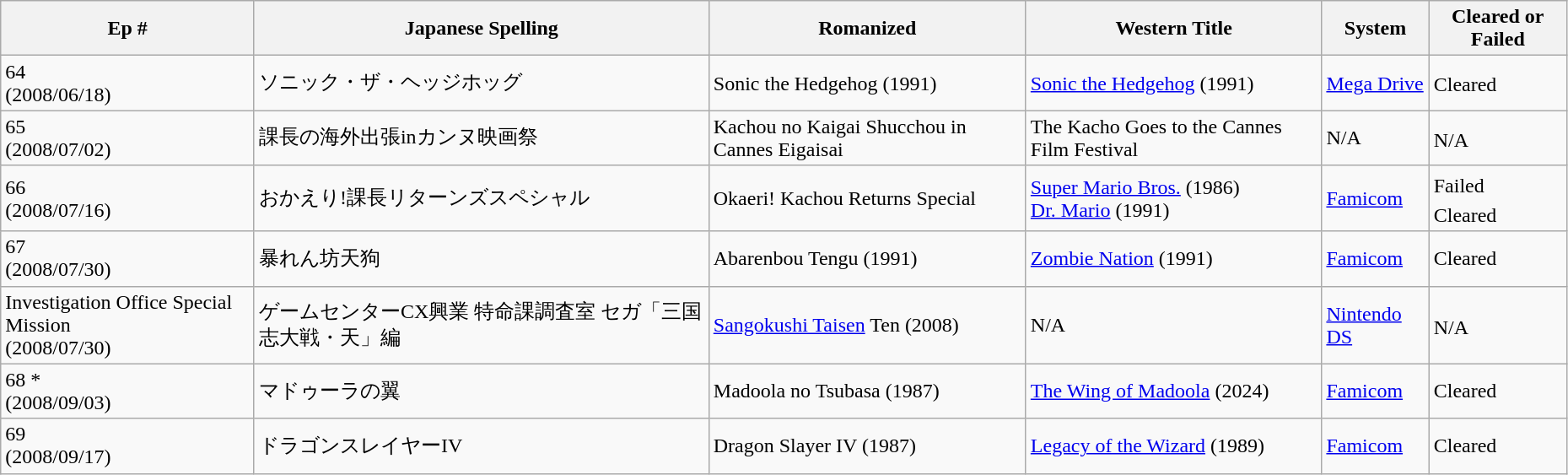<table class="wikitable" style="width:98%;">
<tr>
<th>Ep #</th>
<th>Japanese Spelling</th>
<th>Romanized</th>
<th>Western Title</th>
<th>System</th>
<th>Cleared or Failed</th>
</tr>
<tr>
<td>64<br>(2008/06/18)</td>
<td>ソニック・ザ・ヘッジホッグ</td>
<td>Sonic the Hedgehog (1991)</td>
<td><a href='#'>Sonic the Hedgehog</a> (1991)</td>
<td><a href='#'>Mega Drive</a></td>
<td>Cleared<sup></sup></td>
</tr>
<tr>
<td>65<br>(2008/07/02)</td>
<td>課長の海外出張inカンヌ映画祭</td>
<td>Kachou no Kaigai Shucchou in Cannes Eigaisai</td>
<td>The Kacho Goes to the Cannes Film Festival</td>
<td>N/A</td>
<td>N/A<sup></sup></td>
</tr>
<tr>
<td>66<br>(2008/07/16)</td>
<td>おかえり!課長リターンズスペシャル</td>
<td>Okaeri! Kachou Returns Special</td>
<td><a href='#'>Super Mario Bros.</a> (1986)<br> <a href='#'>Dr. Mario</a> (1991)</td>
<td><a href='#'>Famicom</a></td>
<td>Failed<sup></sup><br>Cleared<sup></sup></td>
</tr>
<tr>
<td>67<br>(2008/07/30)</td>
<td>暴れん坊天狗</td>
<td>Abarenbou Tengu (1991)</td>
<td><a href='#'>Zombie Nation</a> (1991)</td>
<td><a href='#'>Famicom</a></td>
<td>Cleared</td>
</tr>
<tr>
<td>Investigation Office Special Mission<br>(2008/07/30)</td>
<td>ゲームセンターCX興業 特命課調査室 セガ「三国志大戦・天」編</td>
<td><a href='#'>Sangokushi Taisen</a> Ten (2008)</td>
<td>N/A</td>
<td><a href='#'>Nintendo DS</a></td>
<td>N/A<sup></sup></td>
</tr>
<tr>
<td>68 *<br>(2008/09/03)</td>
<td>マドゥーラの翼</td>
<td>Madoola no Tsubasa (1987)</td>
<td><a href='#'>The Wing of Madoola</a> (2024)</td>
<td><a href='#'>Famicom</a></td>
<td>Cleared</td>
</tr>
<tr>
<td>69<br>(2008/09/17)</td>
<td>ドラゴンスレイヤーIV</td>
<td>Dragon Slayer IV (1987)</td>
<td><a href='#'>Legacy of the Wizard</a> (1989)</td>
<td><a href='#'>Famicom</a></td>
<td>Cleared</td>
</tr>
</table>
